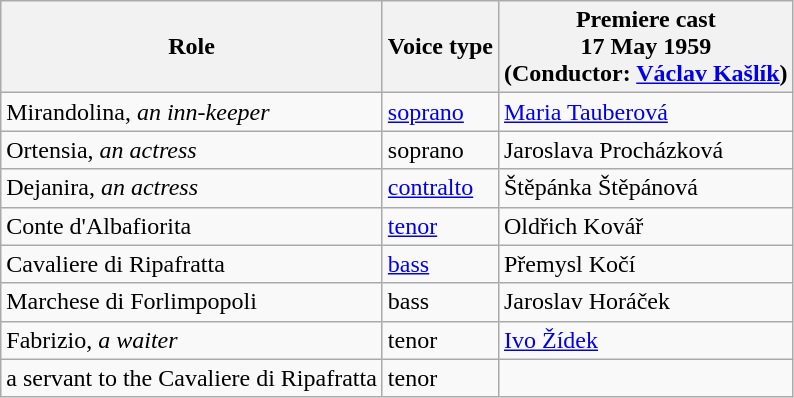<table class="wikitable">
<tr>
<th>Role</th>
<th>Voice type</th>
<th>Premiere cast<br>17 May 1959<br>(Conductor: <a href='#'>Václav Kašlík</a>)</th>
</tr>
<tr>
<td>Mirandolina, <em>an inn-keeper</em></td>
<td><a href='#'>soprano</a></td>
<td><a href='#'>Maria Tauberová</a></td>
</tr>
<tr>
<td>Ortensia, <em>an actress</em></td>
<td>soprano</td>
<td>Jaroslava Procházková</td>
</tr>
<tr>
<td>Dejanira, <em>an actress</em></td>
<td><a href='#'>contralto</a></td>
<td>Štěpánka Štěpánová</td>
</tr>
<tr>
<td>Conte d'Albafiorita</td>
<td><a href='#'>tenor</a></td>
<td>Oldřich Kovář</td>
</tr>
<tr>
<td>Cavaliere di Ripafratta</td>
<td><a href='#'>bass</a></td>
<td>Přemysl Kočí</td>
</tr>
<tr>
<td>Marchese di Forlimpopoli</td>
<td>bass</td>
<td>Jaroslav Horáček</td>
</tr>
<tr>
<td>Fabrizio, <em>a waiter</em></td>
<td>tenor</td>
<td><a href='#'>Ivo Žídek</a></td>
</tr>
<tr>
<td>a servant to the Cavaliere di Ripafratta</td>
<td>tenor</td>
<td></td>
</tr>
</table>
